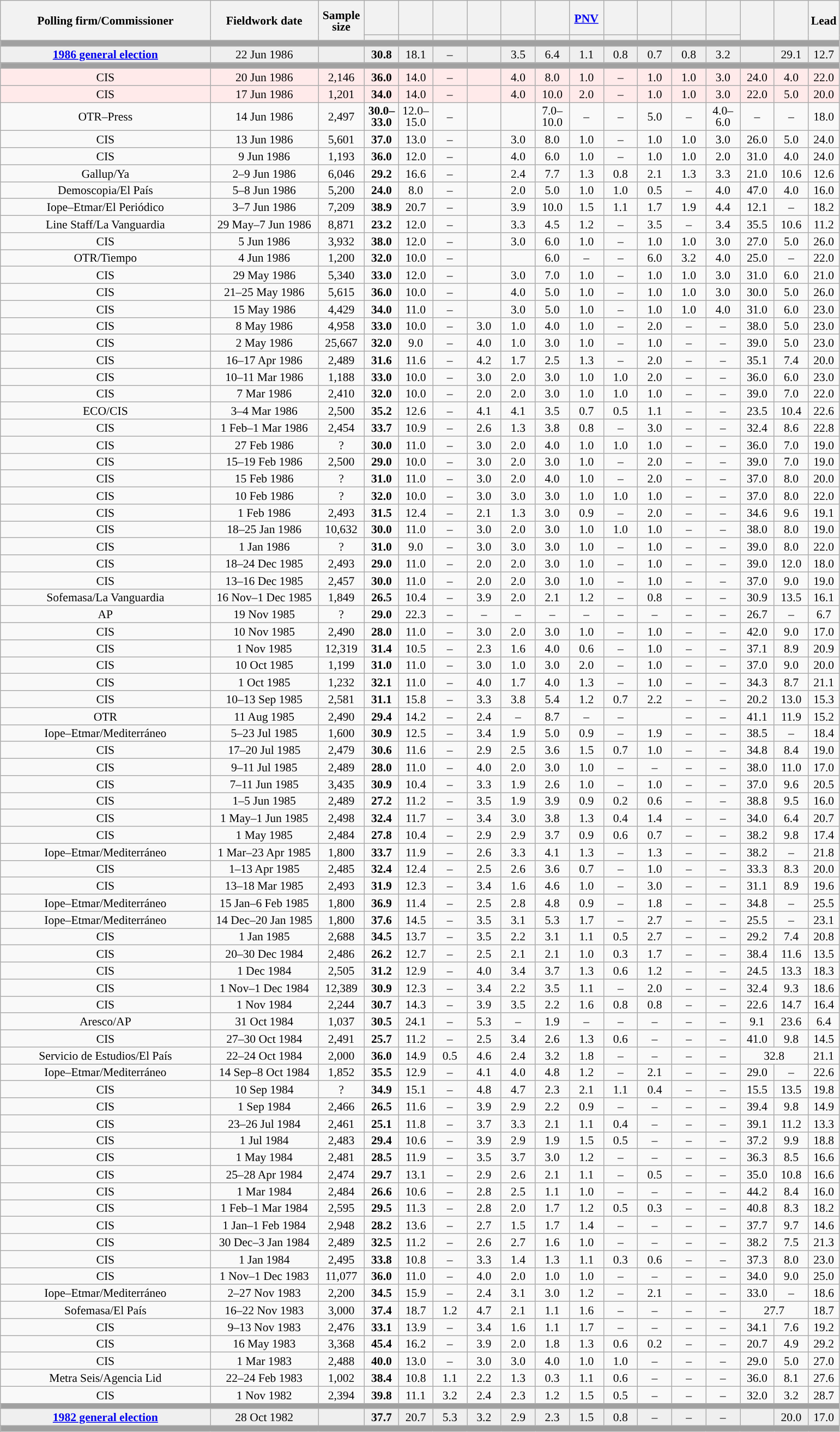<table class="wikitable collapsible collapsed" style="text-align:center; font-size:90%; line-height:14px;">
<tr style="height:42px;">
<th style="width:250px;" rowspan="2">Polling firm/Commissioner</th>
<th style="width:125px;" rowspan="2">Fieldwork date</th>
<th style="width:50px;" rowspan="2">Sample size</th>
<th style="width:35px;"></th>
<th style="width:35px;"></th>
<th style="width:35px;"></th>
<th style="width:35px;"></th>
<th style="width:35px;"></th>
<th style="width:35px;"></th>
<th style="width:35px;"><a href='#'>PNV</a></th>
<th style="width:35px;"></th>
<th style="width:35px;"></th>
<th style="width:35px;"></th>
<th style="width:35px;"></th>
<th style="width:35px;" rowspan="2"></th>
<th style="width:35px;" rowspan="2"></th>
<th style="width:30px;" rowspan="2">Lead</th>
</tr>
<tr>
<th style="color:inherit;background:"></th>
<th style="color:inherit;background:"></th>
<th style="color:inherit;background:"></th>
<th style="color:inherit;background:"></th>
<th style="color:inherit;background:"></th>
<th style="color:inherit;background:"></th>
<th style="color:inherit;background:"></th>
<th style="color:inherit;background:"></th>
<th style="color:inherit;background:"></th>
<th style="color:inherit;background:"></th>
<th style="color:inherit;background:"></th>
</tr>
<tr>
<td colspan="17" style="background:#A0A0A0"></td>
</tr>
<tr style="background:#EFEFEF;">
<td><strong><a href='#'>1986 general election</a></strong></td>
<td>22 Jun 1986</td>
<td></td>
<td><strong>30.8</strong></td>
<td>18.1</td>
<td>–</td>
<td></td>
<td>3.5</td>
<td>6.4</td>
<td>1.1</td>
<td>0.8</td>
<td>0.7</td>
<td>0.8</td>
<td>3.2</td>
<td></td>
<td>29.1</td>
<td style="background:">12.7</td>
</tr>
<tr>
<td colspan="17" style="background:#A0A0A0"></td>
</tr>
<tr style="background:#FFEAEA;">
<td>CIS</td>
<td>20 Jun 1986</td>
<td>2,146</td>
<td><strong>36.0</strong></td>
<td>14.0</td>
<td>–</td>
<td></td>
<td>4.0</td>
<td>8.0</td>
<td>1.0</td>
<td>–</td>
<td>1.0</td>
<td>1.0</td>
<td>3.0</td>
<td>24.0</td>
<td>4.0</td>
<td style="background:">22.0</td>
</tr>
<tr style="background:#FFEAEA;">
<td>CIS</td>
<td>17 Jun 1986</td>
<td>1,201</td>
<td><strong>34.0</strong></td>
<td>14.0</td>
<td>–</td>
<td></td>
<td>4.0</td>
<td>10.0</td>
<td>2.0</td>
<td>–</td>
<td>1.0</td>
<td>1.0</td>
<td>3.0</td>
<td>22.0</td>
<td>5.0</td>
<td style="background:">20.0</td>
</tr>
<tr>
<td>OTR–Press</td>
<td>14 Jun 1986</td>
<td>2,497</td>
<td><strong>30.0–<br>33.0</strong></td>
<td>12.0–<br>15.0</td>
<td>–</td>
<td></td>
<td></td>
<td>7.0–<br>10.0</td>
<td>–</td>
<td>–</td>
<td>5.0</td>
<td>–</td>
<td>4.0–<br>6.0</td>
<td>–</td>
<td>–</td>
<td style="background:">18.0</td>
</tr>
<tr>
<td>CIS</td>
<td>13 Jun 1986</td>
<td>5,601</td>
<td><strong>37.0</strong></td>
<td>13.0</td>
<td>–</td>
<td></td>
<td>3.0</td>
<td>8.0</td>
<td>1.0</td>
<td>–</td>
<td>1.0</td>
<td>1.0</td>
<td>3.0</td>
<td>26.0</td>
<td>5.0</td>
<td style="background:">24.0</td>
</tr>
<tr>
<td>CIS</td>
<td>9 Jun 1986</td>
<td>1,193</td>
<td><strong>36.0</strong></td>
<td>12.0</td>
<td>–</td>
<td></td>
<td>4.0</td>
<td>6.0</td>
<td>1.0</td>
<td>–</td>
<td>1.0</td>
<td>1.0</td>
<td>2.0</td>
<td>31.0</td>
<td>4.0</td>
<td style="background:">24.0</td>
</tr>
<tr>
<td>Gallup/Ya</td>
<td>2–9 Jun 1986</td>
<td>6,046</td>
<td><strong>29.2</strong></td>
<td>16.6</td>
<td>–</td>
<td></td>
<td>2.4</td>
<td>7.7</td>
<td>1.3</td>
<td>0.8</td>
<td>2.1</td>
<td>1.3</td>
<td>3.3</td>
<td>21.0</td>
<td>10.6</td>
<td style="background:">12.6</td>
</tr>
<tr>
<td>Demoscopia/El País</td>
<td>5–8 Jun 1986</td>
<td>5,200</td>
<td><strong>24.0</strong></td>
<td>8.0</td>
<td>–</td>
<td></td>
<td>2.0</td>
<td>5.0</td>
<td>1.0</td>
<td>1.0</td>
<td>0.5</td>
<td>–</td>
<td>4.0</td>
<td>47.0</td>
<td>4.0</td>
<td style="background:">16.0</td>
</tr>
<tr>
<td>Iope–Etmar/El Periódico</td>
<td>3–7 Jun 1986</td>
<td>7,209</td>
<td><strong>38.9</strong></td>
<td>20.7</td>
<td>–</td>
<td></td>
<td>3.9</td>
<td>10.0</td>
<td>1.5</td>
<td>1.1</td>
<td>1.7</td>
<td>1.9</td>
<td>4.4</td>
<td>12.1</td>
<td>–</td>
<td style="background:">18.2</td>
</tr>
<tr>
<td>Line Staff/La Vanguardia</td>
<td>29 May–7 Jun 1986</td>
<td>8,871</td>
<td><strong>23.2</strong></td>
<td>12.0</td>
<td>–</td>
<td></td>
<td>3.3</td>
<td>4.5</td>
<td>1.2</td>
<td>–</td>
<td>3.5</td>
<td>–</td>
<td>3.4</td>
<td>35.5</td>
<td>10.6</td>
<td style="background:">11.2</td>
</tr>
<tr>
<td>CIS</td>
<td>5 Jun 1986</td>
<td>3,932</td>
<td><strong>38.0</strong></td>
<td>12.0</td>
<td>–</td>
<td></td>
<td>3.0</td>
<td>6.0</td>
<td>1.0</td>
<td>–</td>
<td>1.0</td>
<td>1.0</td>
<td>3.0</td>
<td>27.0</td>
<td>5.0</td>
<td style="background:">26.0</td>
</tr>
<tr>
<td>OTR/Tiempo</td>
<td>4 Jun 1986</td>
<td>1,200</td>
<td><strong>32.0</strong></td>
<td>10.0</td>
<td>–</td>
<td></td>
<td></td>
<td>6.0</td>
<td>–</td>
<td>–</td>
<td>6.0</td>
<td>3.2</td>
<td>4.0</td>
<td>25.0</td>
<td>–</td>
<td style="background:">22.0</td>
</tr>
<tr>
<td>CIS</td>
<td>29 May 1986</td>
<td>5,340</td>
<td><strong>33.0</strong></td>
<td>12.0</td>
<td>–</td>
<td></td>
<td>3.0</td>
<td>7.0</td>
<td>1.0</td>
<td>–</td>
<td>1.0</td>
<td>1.0</td>
<td>3.0</td>
<td>31.0</td>
<td>6.0</td>
<td style="background:">21.0</td>
</tr>
<tr>
<td>CIS</td>
<td>21–25 May 1986</td>
<td>5,615</td>
<td><strong>36.0</strong></td>
<td>10.0</td>
<td>–</td>
<td></td>
<td>4.0</td>
<td>5.0</td>
<td>1.0</td>
<td>–</td>
<td>1.0</td>
<td>1.0</td>
<td>3.0</td>
<td>30.0</td>
<td>5.0</td>
<td style="background:">26.0</td>
</tr>
<tr>
<td>CIS</td>
<td>15 May 1986</td>
<td>4,429</td>
<td><strong>34.0</strong></td>
<td>11.0</td>
<td>–</td>
<td></td>
<td>3.0</td>
<td>5.0</td>
<td>1.0</td>
<td>–</td>
<td>1.0</td>
<td>1.0</td>
<td>4.0</td>
<td>31.0</td>
<td>6.0</td>
<td style="background:">23.0</td>
</tr>
<tr>
<td>CIS</td>
<td>8 May 1986</td>
<td>4,958</td>
<td><strong>33.0</strong></td>
<td>10.0</td>
<td>–</td>
<td>3.0</td>
<td>1.0</td>
<td>4.0</td>
<td>1.0</td>
<td>–</td>
<td>2.0</td>
<td>–</td>
<td>–</td>
<td>38.0</td>
<td>5.0</td>
<td style="background:">23.0</td>
</tr>
<tr>
<td>CIS</td>
<td>2 May 1986</td>
<td>25,667</td>
<td><strong>32.0</strong></td>
<td>9.0</td>
<td>–</td>
<td>4.0</td>
<td>1.0</td>
<td>3.0</td>
<td>1.0</td>
<td>–</td>
<td>1.0</td>
<td>–</td>
<td>–</td>
<td>39.0</td>
<td>5.0</td>
<td style="background:">23.0</td>
</tr>
<tr>
<td>CIS</td>
<td>16–17 Apr 1986</td>
<td>2,489</td>
<td><strong>31.6</strong></td>
<td>11.6</td>
<td>–</td>
<td>4.2</td>
<td>1.7</td>
<td>2.5</td>
<td>1.3</td>
<td>–</td>
<td>2.0</td>
<td>–</td>
<td>–</td>
<td>35.1</td>
<td>7.4</td>
<td style="background:">20.0</td>
</tr>
<tr>
<td>CIS</td>
<td>10–11 Mar 1986</td>
<td>1,188</td>
<td><strong>33.0</strong></td>
<td>10.0</td>
<td>–</td>
<td>3.0</td>
<td>2.0</td>
<td>3.0</td>
<td>1.0</td>
<td>1.0</td>
<td>2.0</td>
<td>–</td>
<td>–</td>
<td>36.0</td>
<td>6.0</td>
<td style="background:">23.0</td>
</tr>
<tr>
<td>CIS</td>
<td>7 Mar 1986</td>
<td>2,410</td>
<td><strong>32.0</strong></td>
<td>10.0</td>
<td>–</td>
<td>2.0</td>
<td>2.0</td>
<td>3.0</td>
<td>1.0</td>
<td>1.0</td>
<td>1.0</td>
<td>–</td>
<td>–</td>
<td>39.0</td>
<td>7.0</td>
<td style="background:">22.0</td>
</tr>
<tr>
<td>ECO/CIS</td>
<td>3–4 Mar 1986</td>
<td>2,500</td>
<td><strong>35.2</strong></td>
<td>12.6</td>
<td>–</td>
<td>4.1</td>
<td>4.1</td>
<td>3.5</td>
<td>0.7</td>
<td>0.5</td>
<td>1.1</td>
<td>–</td>
<td>–</td>
<td>23.5</td>
<td>10.4</td>
<td style="background:">22.6</td>
</tr>
<tr>
<td>CIS</td>
<td>1 Feb–1 Mar 1986</td>
<td>2,454</td>
<td><strong>33.7</strong></td>
<td>10.9</td>
<td>–</td>
<td>2.6</td>
<td>1.3</td>
<td>3.8</td>
<td>0.8</td>
<td>–</td>
<td>3.0</td>
<td>–</td>
<td>–</td>
<td>32.4</td>
<td>8.6</td>
<td style="background:">22.8</td>
</tr>
<tr>
<td>CIS</td>
<td>27 Feb 1986</td>
<td>?</td>
<td><strong>30.0</strong></td>
<td>11.0</td>
<td>–</td>
<td>3.0</td>
<td>2.0</td>
<td>4.0</td>
<td>1.0</td>
<td>1.0</td>
<td>1.0</td>
<td>–</td>
<td>–</td>
<td>36.0</td>
<td>7.0</td>
<td style="background:">19.0</td>
</tr>
<tr>
<td>CIS</td>
<td>15–19 Feb 1986</td>
<td>2,500</td>
<td><strong>29.0</strong></td>
<td>10.0</td>
<td>–</td>
<td>3.0</td>
<td>2.0</td>
<td>3.0</td>
<td>1.0</td>
<td>–</td>
<td>2.0</td>
<td>–</td>
<td>–</td>
<td>39.0</td>
<td>7.0</td>
<td style="background:">19.0</td>
</tr>
<tr>
<td>CIS</td>
<td>15 Feb 1986</td>
<td>?</td>
<td><strong>31.0</strong></td>
<td>11.0</td>
<td>–</td>
<td>3.0</td>
<td>2.0</td>
<td>4.0</td>
<td>1.0</td>
<td>–</td>
<td>2.0</td>
<td>–</td>
<td>–</td>
<td>37.0</td>
<td>8.0</td>
<td style="background:">20.0</td>
</tr>
<tr>
<td>CIS</td>
<td>10 Feb 1986</td>
<td>?</td>
<td><strong>32.0</strong></td>
<td>10.0</td>
<td>–</td>
<td>3.0</td>
<td>3.0</td>
<td>3.0</td>
<td>1.0</td>
<td>1.0</td>
<td>1.0</td>
<td>–</td>
<td>–</td>
<td>37.0</td>
<td>8.0</td>
<td style="background:">22.0</td>
</tr>
<tr>
<td>CIS</td>
<td>1 Feb 1986</td>
<td>2,493</td>
<td><strong>31.5</strong></td>
<td>12.4</td>
<td>–</td>
<td>2.1</td>
<td>1.3</td>
<td>3.0</td>
<td>0.9</td>
<td>–</td>
<td>2.0</td>
<td>–</td>
<td>–</td>
<td>34.6</td>
<td>9.6</td>
<td style="background:">19.1</td>
</tr>
<tr>
<td>CIS</td>
<td>18–25 Jan 1986</td>
<td>10,632</td>
<td><strong>30.0</strong></td>
<td>11.0</td>
<td>–</td>
<td>3.0</td>
<td>2.0</td>
<td>3.0</td>
<td>1.0</td>
<td>1.0</td>
<td>1.0</td>
<td>–</td>
<td>–</td>
<td>38.0</td>
<td>8.0</td>
<td style="background:">19.0</td>
</tr>
<tr>
<td>CIS</td>
<td>1 Jan 1986</td>
<td>?</td>
<td><strong>31.0</strong></td>
<td>9.0</td>
<td>–</td>
<td>3.0</td>
<td>3.0</td>
<td>3.0</td>
<td>1.0</td>
<td>–</td>
<td>1.0</td>
<td>–</td>
<td>–</td>
<td>39.0</td>
<td>8.0</td>
<td style="background:">22.0</td>
</tr>
<tr>
<td>CIS</td>
<td>18–24 Dec 1985</td>
<td>2,493</td>
<td><strong>29.0</strong></td>
<td>11.0</td>
<td>–</td>
<td>2.0</td>
<td>2.0</td>
<td>3.0</td>
<td>1.0</td>
<td>–</td>
<td>1.0</td>
<td>–</td>
<td>–</td>
<td>39.0</td>
<td>12.0</td>
<td style="background:">18.0</td>
</tr>
<tr>
<td>CIS</td>
<td>13–16 Dec 1985</td>
<td>2,457</td>
<td><strong>30.0</strong></td>
<td>11.0</td>
<td>–</td>
<td>2.0</td>
<td>2.0</td>
<td>3.0</td>
<td>1.0</td>
<td>–</td>
<td>1.0</td>
<td>–</td>
<td>–</td>
<td>37.0</td>
<td>9.0</td>
<td style="background:">19.0</td>
</tr>
<tr>
<td>Sofemasa/La Vanguardia</td>
<td>16 Nov–1 Dec 1985</td>
<td>1,849</td>
<td><strong>26.5</strong></td>
<td>10.4</td>
<td>–</td>
<td>3.9</td>
<td>2.0</td>
<td>2.1</td>
<td>1.2</td>
<td>–</td>
<td>0.8</td>
<td>–</td>
<td>–</td>
<td>30.9</td>
<td>13.5</td>
<td style="background:">16.1</td>
</tr>
<tr>
<td>AP</td>
<td>19 Nov 1985</td>
<td>?</td>
<td><strong>29.0</strong></td>
<td>22.3</td>
<td>–</td>
<td>–</td>
<td>–</td>
<td>–</td>
<td>–</td>
<td>–</td>
<td>–</td>
<td>–</td>
<td>–</td>
<td>26.7</td>
<td>–</td>
<td style="background:">6.7</td>
</tr>
<tr>
<td>CIS</td>
<td>10 Nov 1985</td>
<td>2,490</td>
<td><strong>28.0</strong></td>
<td>11.0</td>
<td>–</td>
<td>3.0</td>
<td>2.0</td>
<td>3.0</td>
<td>1.0</td>
<td>–</td>
<td>1.0</td>
<td>–</td>
<td>–</td>
<td>42.0</td>
<td>9.0</td>
<td style="background:">17.0</td>
</tr>
<tr>
<td>CIS</td>
<td>1 Nov 1985</td>
<td>12,319</td>
<td><strong>31.4</strong></td>
<td>10.5</td>
<td>–</td>
<td>2.3</td>
<td>1.6</td>
<td>4.0</td>
<td>0.6</td>
<td>–</td>
<td>1.0</td>
<td>–</td>
<td>–</td>
<td>37.1</td>
<td>8.9</td>
<td style="background:">20.9</td>
</tr>
<tr>
<td>CIS</td>
<td>10 Oct 1985</td>
<td>1,199</td>
<td><strong>31.0</strong></td>
<td>11.0</td>
<td>–</td>
<td>3.0</td>
<td>1.0</td>
<td>3.0</td>
<td>2.0</td>
<td>–</td>
<td>1.0</td>
<td>–</td>
<td>–</td>
<td>37.0</td>
<td>9.0</td>
<td style="background:">20.0</td>
</tr>
<tr>
<td>CIS</td>
<td>1 Oct 1985</td>
<td>1,232</td>
<td><strong>32.1</strong></td>
<td>11.0</td>
<td>–</td>
<td>4.0</td>
<td>1.7</td>
<td>4.0</td>
<td>1.3</td>
<td>–</td>
<td>1.0</td>
<td>–</td>
<td>–</td>
<td>34.3</td>
<td>8.7</td>
<td style="background:">21.1</td>
</tr>
<tr>
<td>CIS</td>
<td>10–13 Sep 1985</td>
<td>2,581</td>
<td><strong>31.1</strong></td>
<td>15.8</td>
<td>–</td>
<td>3.3</td>
<td>3.8</td>
<td>5.4</td>
<td>1.2</td>
<td>0.7</td>
<td>2.2</td>
<td>–</td>
<td>–</td>
<td>20.2</td>
<td>13.0</td>
<td style="background:">15.3</td>
</tr>
<tr>
<td>OTR</td>
<td>11 Aug 1985</td>
<td>2,490</td>
<td><strong>29.4</strong></td>
<td>14.2</td>
<td>–</td>
<td>2.4</td>
<td>–</td>
<td>8.7</td>
<td>–</td>
<td>–</td>
<td></td>
<td>–</td>
<td>–</td>
<td>41.1</td>
<td>11.9</td>
<td style="background:">15.2</td>
</tr>
<tr>
<td>Iope–Etmar/Mediterráneo</td>
<td>5–23 Jul 1985</td>
<td>1,600</td>
<td><strong>30.9</strong></td>
<td>12.5</td>
<td>–</td>
<td>3.4</td>
<td>1.9</td>
<td>5.0</td>
<td>0.9</td>
<td>–</td>
<td>1.9</td>
<td>–</td>
<td>–</td>
<td>38.5</td>
<td>–</td>
<td style="background:">18.4</td>
</tr>
<tr>
<td>CIS</td>
<td>17–20 Jul 1985</td>
<td>2,479</td>
<td><strong>30.6</strong></td>
<td>11.6</td>
<td>–</td>
<td>2.9</td>
<td>2.5</td>
<td>3.6</td>
<td>1.5</td>
<td>0.7</td>
<td>1.0</td>
<td>–</td>
<td>–</td>
<td>34.8</td>
<td>8.4</td>
<td style="background:">19.0</td>
</tr>
<tr>
<td>CIS</td>
<td>9–11 Jul 1985</td>
<td>2,489</td>
<td><strong>28.0</strong></td>
<td>11.0</td>
<td>–</td>
<td>4.0</td>
<td>2.0</td>
<td>3.0</td>
<td>1.0</td>
<td>–</td>
<td>–</td>
<td>–</td>
<td>–</td>
<td>38.0</td>
<td>11.0</td>
<td style="background:">17.0</td>
</tr>
<tr>
<td>CIS</td>
<td>7–11 Jun 1985</td>
<td>3,435</td>
<td><strong>30.9</strong></td>
<td>10.4</td>
<td>–</td>
<td>3.3</td>
<td>1.9</td>
<td>2.6</td>
<td>1.0</td>
<td>–</td>
<td>1.0</td>
<td>–</td>
<td>–</td>
<td>37.0</td>
<td>9.6</td>
<td style="background:">20.5</td>
</tr>
<tr>
<td>CIS</td>
<td>1–5 Jun 1985</td>
<td>2,489</td>
<td><strong>27.2</strong></td>
<td>11.2</td>
<td>–</td>
<td>3.5</td>
<td>1.9</td>
<td>3.9</td>
<td>0.9</td>
<td>0.2</td>
<td>0.6</td>
<td>–</td>
<td>–</td>
<td>38.8</td>
<td>9.5</td>
<td style="background:">16.0</td>
</tr>
<tr>
<td>CIS</td>
<td>1 May–1 Jun 1985</td>
<td>2,498</td>
<td><strong>32.4</strong></td>
<td>11.7</td>
<td>–</td>
<td>3.4</td>
<td>3.0</td>
<td>3.8</td>
<td>1.3</td>
<td>0.4</td>
<td>1.4</td>
<td>–</td>
<td>–</td>
<td>34.0</td>
<td>6.4</td>
<td style="background:">20.7</td>
</tr>
<tr>
<td>CIS</td>
<td>1 May 1985</td>
<td>2,484</td>
<td><strong>27.8</strong></td>
<td>10.4</td>
<td>–</td>
<td>2.9</td>
<td>2.9</td>
<td>3.7</td>
<td>0.9</td>
<td>0.6</td>
<td>0.7</td>
<td>–</td>
<td>–</td>
<td>38.2</td>
<td>9.8</td>
<td style="background:">17.4</td>
</tr>
<tr>
<td>Iope–Etmar/Mediterráneo</td>
<td>1 Mar–23 Apr 1985</td>
<td>1,800</td>
<td><strong>33.7</strong></td>
<td>11.9</td>
<td>–</td>
<td>2.6</td>
<td>3.3</td>
<td>4.1</td>
<td>1.3</td>
<td>–</td>
<td>1.3</td>
<td>–</td>
<td>–</td>
<td>38.2</td>
<td>–</td>
<td style="background:">21.8</td>
</tr>
<tr>
<td>CIS</td>
<td>1–13 Apr 1985</td>
<td>2,485</td>
<td><strong>32.4</strong></td>
<td>12.4</td>
<td>–</td>
<td>2.5</td>
<td>2.6</td>
<td>3.6</td>
<td>0.7</td>
<td>–</td>
<td>1.0</td>
<td>–</td>
<td>–</td>
<td>33.3</td>
<td>8.3</td>
<td style="background:">20.0</td>
</tr>
<tr>
<td>CIS</td>
<td>13–18 Mar 1985</td>
<td>2,493</td>
<td><strong>31.9</strong></td>
<td>12.3</td>
<td>–</td>
<td>3.4</td>
<td>1.6</td>
<td>4.6</td>
<td>1.0</td>
<td>–</td>
<td>3.0</td>
<td>–</td>
<td>–</td>
<td>31.1</td>
<td>8.9</td>
<td style="background:">19.6</td>
</tr>
<tr>
<td>Iope–Etmar/Mediterráneo</td>
<td>15 Jan–6 Feb 1985</td>
<td>1,800</td>
<td><strong>36.9</strong></td>
<td>11.4</td>
<td>–</td>
<td>2.5</td>
<td>2.8</td>
<td>4.8</td>
<td>0.9</td>
<td>–</td>
<td>1.8</td>
<td>–</td>
<td>–</td>
<td>34.8</td>
<td>–</td>
<td style="background:">25.5</td>
</tr>
<tr>
<td>Iope–Etmar/Mediterráneo</td>
<td>14 Dec–20 Jan 1985</td>
<td>1,800</td>
<td><strong>37.6</strong></td>
<td>14.5</td>
<td>–</td>
<td>3.5</td>
<td>3.1</td>
<td>5.3</td>
<td>1.7</td>
<td>–</td>
<td>2.7</td>
<td>–</td>
<td>–</td>
<td>25.5</td>
<td>–</td>
<td style="background:">23.1</td>
</tr>
<tr>
<td>CIS</td>
<td>1 Jan 1985</td>
<td>2,688</td>
<td><strong>34.5</strong></td>
<td>13.7</td>
<td>–</td>
<td>3.5</td>
<td>2.2</td>
<td>3.1</td>
<td>1.1</td>
<td>0.5</td>
<td>2.7</td>
<td>–</td>
<td>–</td>
<td>29.2</td>
<td>7.4</td>
<td style="background:">20.8</td>
</tr>
<tr>
<td>CIS</td>
<td>20–30 Dec 1984</td>
<td>2,486</td>
<td><strong>26.2</strong></td>
<td>12.7</td>
<td>–</td>
<td>2.5</td>
<td>2.1</td>
<td>2.1</td>
<td>1.0</td>
<td>0.3</td>
<td>1.7</td>
<td>–</td>
<td>–</td>
<td>38.4</td>
<td>11.6</td>
<td style="background:">13.5</td>
</tr>
<tr>
<td>CIS</td>
<td>1 Dec 1984</td>
<td>2,505</td>
<td><strong>31.2</strong></td>
<td>12.9</td>
<td>–</td>
<td>4.0</td>
<td>3.4</td>
<td>3.7</td>
<td>1.3</td>
<td>0.6</td>
<td>1.2</td>
<td>–</td>
<td>–</td>
<td>24.5</td>
<td>13.3</td>
<td style="background:">18.3</td>
</tr>
<tr>
<td>CIS</td>
<td>1 Nov–1 Dec 1984</td>
<td>12,389</td>
<td><strong>30.9</strong></td>
<td>12.3</td>
<td>–</td>
<td>3.4</td>
<td>2.2</td>
<td>3.5</td>
<td>1.1</td>
<td>–</td>
<td>2.0</td>
<td>–</td>
<td>–</td>
<td>32.4</td>
<td>9.3</td>
<td style="background:">18.6</td>
</tr>
<tr>
<td>CIS</td>
<td>1 Nov 1984</td>
<td>2,244</td>
<td><strong>30.7</strong></td>
<td>14.3</td>
<td>–</td>
<td>3.9</td>
<td>3.5</td>
<td>2.2</td>
<td>1.6</td>
<td>0.8</td>
<td>0.8</td>
<td>–</td>
<td>–</td>
<td>22.6</td>
<td>14.7</td>
<td style="background:">16.4</td>
</tr>
<tr>
<td>Aresco/AP</td>
<td>31 Oct 1984</td>
<td>1,037</td>
<td><strong>30.5</strong></td>
<td>24.1</td>
<td>–</td>
<td>5.3</td>
<td>–</td>
<td>1.9</td>
<td>–</td>
<td>–</td>
<td>–</td>
<td>–</td>
<td>–</td>
<td>9.1</td>
<td>23.6</td>
<td style="background:">6.4</td>
</tr>
<tr>
<td>CIS</td>
<td>27–30 Oct 1984</td>
<td>2,491</td>
<td><strong>25.7</strong></td>
<td>11.2</td>
<td>–</td>
<td>2.5</td>
<td>3.4</td>
<td>2.6</td>
<td>1.3</td>
<td>0.6</td>
<td>–</td>
<td>–</td>
<td>–</td>
<td>41.0</td>
<td>9.8</td>
<td style="background:">14.5</td>
</tr>
<tr>
<td>Servicio de Estudios/El País</td>
<td>22–24 Oct 1984</td>
<td>2,000</td>
<td><strong>36.0</strong></td>
<td>14.9</td>
<td>0.5</td>
<td>4.6</td>
<td>2.4</td>
<td>3.2</td>
<td>1.8</td>
<td>–</td>
<td>–</td>
<td>–</td>
<td>–</td>
<td colspan="2">32.8</td>
<td style="background:">21.1</td>
</tr>
<tr>
<td>Iope–Etmar/Mediterráneo</td>
<td>14 Sep–8 Oct 1984</td>
<td>1,852</td>
<td><strong>35.5</strong></td>
<td>12.9</td>
<td>–</td>
<td>4.1</td>
<td>4.0</td>
<td>4.8</td>
<td>1.2</td>
<td>–</td>
<td>2.1</td>
<td>–</td>
<td>–</td>
<td>29.0</td>
<td>–</td>
<td style="background:">22.6</td>
</tr>
<tr>
<td>CIS</td>
<td>10 Sep 1984</td>
<td>?</td>
<td><strong>34.9</strong></td>
<td>15.1</td>
<td>–</td>
<td>4.8</td>
<td>4.7</td>
<td>2.3</td>
<td>2.1</td>
<td>1.1</td>
<td>0.4</td>
<td>–</td>
<td>–</td>
<td>15.5</td>
<td>13.5</td>
<td style="background:">19.8</td>
</tr>
<tr>
<td>CIS</td>
<td>1 Sep 1984</td>
<td>2,466</td>
<td><strong>26.5</strong></td>
<td>11.6</td>
<td>–</td>
<td>3.9</td>
<td>2.9</td>
<td>2.2</td>
<td>0.9</td>
<td>–</td>
<td>–</td>
<td>–</td>
<td>–</td>
<td>39.4</td>
<td>9.8</td>
<td style="background:">14.9</td>
</tr>
<tr>
<td>CIS</td>
<td>23–26 Jul 1984</td>
<td>2,461</td>
<td><strong>25.1</strong></td>
<td>11.8</td>
<td>–</td>
<td>3.7</td>
<td>3.3</td>
<td>2.1</td>
<td>1.1</td>
<td>0.4</td>
<td>–</td>
<td>–</td>
<td>–</td>
<td>39.1</td>
<td>11.2</td>
<td style="background:">13.3</td>
</tr>
<tr>
<td>CIS</td>
<td>1 Jul 1984</td>
<td>2,483</td>
<td><strong>29.4</strong></td>
<td>10.6</td>
<td>–</td>
<td>3.9</td>
<td>2.9</td>
<td>1.9</td>
<td>1.5</td>
<td>0.5</td>
<td>–</td>
<td>–</td>
<td>–</td>
<td>37.2</td>
<td>9.9</td>
<td style="background:">18.8</td>
</tr>
<tr>
<td>CIS</td>
<td>1 May 1984</td>
<td>2,481</td>
<td><strong>28.5</strong></td>
<td>11.9</td>
<td>–</td>
<td>3.5</td>
<td>3.7</td>
<td>3.0</td>
<td>1.2</td>
<td>–</td>
<td>–</td>
<td>–</td>
<td>–</td>
<td>36.3</td>
<td>8.5</td>
<td style="background:">16.6</td>
</tr>
<tr>
<td>CIS</td>
<td>25–28 Apr 1984</td>
<td>2,474</td>
<td><strong>29.7</strong></td>
<td>13.1</td>
<td>–</td>
<td>2.9</td>
<td>2.6</td>
<td>2.1</td>
<td>1.1</td>
<td>–</td>
<td>0.5</td>
<td>–</td>
<td>–</td>
<td>35.0</td>
<td>10.8</td>
<td style="background:">16.6</td>
</tr>
<tr>
<td>CIS</td>
<td>1 Mar 1984</td>
<td>2,484</td>
<td><strong>26.6</strong></td>
<td>10.6</td>
<td>–</td>
<td>2.8</td>
<td>2.5</td>
<td>1.1</td>
<td>1.0</td>
<td>–</td>
<td>–</td>
<td>–</td>
<td>–</td>
<td>44.2</td>
<td>8.4</td>
<td style="background:">16.0</td>
</tr>
<tr>
<td>CIS</td>
<td>1 Feb–1 Mar 1984</td>
<td>2,595</td>
<td><strong>29.5</strong></td>
<td>11.3</td>
<td>–</td>
<td>2.8</td>
<td>2.0</td>
<td>1.7</td>
<td>1.2</td>
<td>0.5</td>
<td>0.3</td>
<td>–</td>
<td>–</td>
<td>40.8</td>
<td>8.3</td>
<td style="background:">18.2</td>
</tr>
<tr>
<td>CIS</td>
<td>1 Jan–1 Feb 1984</td>
<td>2,948</td>
<td><strong>28.2</strong></td>
<td>13.6</td>
<td>–</td>
<td>2.7</td>
<td>1.5</td>
<td>1.7</td>
<td>1.4</td>
<td>–</td>
<td>–</td>
<td>–</td>
<td>–</td>
<td>37.7</td>
<td>9.7</td>
<td style="background:">14.6</td>
</tr>
<tr>
<td>CIS</td>
<td>30 Dec–3 Jan 1984</td>
<td>2,489</td>
<td><strong>32.5</strong></td>
<td>11.2</td>
<td>–</td>
<td>2.6</td>
<td>2.7</td>
<td>1.6</td>
<td>1.0</td>
<td>–</td>
<td>–</td>
<td>–</td>
<td>–</td>
<td>38.2</td>
<td>7.5</td>
<td style="background:">21.3</td>
</tr>
<tr>
<td>CIS</td>
<td>1 Jan 1984</td>
<td>2,495</td>
<td><strong>33.8</strong></td>
<td>10.8</td>
<td>–</td>
<td>3.3</td>
<td>1.4</td>
<td>1.3</td>
<td>1.1</td>
<td>0.3</td>
<td>0.6</td>
<td>–</td>
<td>–</td>
<td>37.3</td>
<td>8.0</td>
<td style="background:">23.0</td>
</tr>
<tr>
<td>CIS</td>
<td>1 Nov–1 Dec 1983</td>
<td>11,077</td>
<td><strong>36.0</strong></td>
<td>11.0</td>
<td>–</td>
<td>4.0</td>
<td>2.0</td>
<td>1.0</td>
<td>1.0</td>
<td>–</td>
<td>–</td>
<td>–</td>
<td>–</td>
<td>34.0</td>
<td>9.0</td>
<td style="background:">25.0</td>
</tr>
<tr>
<td>Iope–Etmar/Mediterráneo</td>
<td>2–27 Nov 1983</td>
<td>2,200</td>
<td><strong>34.5</strong></td>
<td>15.9</td>
<td>–</td>
<td>2.4</td>
<td>3.1</td>
<td>3.0</td>
<td>1.2</td>
<td>–</td>
<td>2.1</td>
<td>–</td>
<td>–</td>
<td>33.0</td>
<td>–</td>
<td style="background:">18.6</td>
</tr>
<tr>
<td>Sofemasa/El País</td>
<td>16–22 Nov 1983</td>
<td>3,000</td>
<td><strong>37.4</strong></td>
<td>18.7</td>
<td>1.2</td>
<td>4.7</td>
<td>2.1</td>
<td>1.1</td>
<td>1.6</td>
<td>–</td>
<td>–</td>
<td>–</td>
<td>–</td>
<td colspan="2">27.7</td>
<td style="background:">18.7</td>
</tr>
<tr>
<td>CIS</td>
<td>9–13 Nov 1983</td>
<td>2,476</td>
<td><strong>33.1</strong></td>
<td>13.9</td>
<td>–</td>
<td>3.4</td>
<td>1.6</td>
<td>1.1</td>
<td>1.7</td>
<td>–</td>
<td>–</td>
<td>–</td>
<td>–</td>
<td>34.1</td>
<td>7.6</td>
<td style="background:">19.2</td>
</tr>
<tr>
<td>CIS</td>
<td>16 May 1983</td>
<td>3,368</td>
<td><strong>45.4</strong></td>
<td>16.2</td>
<td>–</td>
<td>3.9</td>
<td>2.0</td>
<td>1.8</td>
<td>1.3</td>
<td>0.6</td>
<td>0.2</td>
<td>–</td>
<td>–</td>
<td>20.7</td>
<td>4.9</td>
<td style="background:">29.2</td>
</tr>
<tr>
<td>CIS</td>
<td>1 Mar 1983</td>
<td>2,488</td>
<td><strong>40.0</strong></td>
<td>13.0</td>
<td>–</td>
<td>3.0</td>
<td>3.0</td>
<td>4.0</td>
<td>1.0</td>
<td>1.0</td>
<td>–</td>
<td>–</td>
<td>–</td>
<td>29.0</td>
<td>5.0</td>
<td style="background:">27.0</td>
</tr>
<tr>
<td>Metra Seis/Agencia Lid</td>
<td>22–24 Feb 1983</td>
<td>1,002</td>
<td><strong>38.4</strong></td>
<td>10.8</td>
<td>1.1</td>
<td>2.2</td>
<td>1.3</td>
<td>0.3</td>
<td>1.1</td>
<td>0.6</td>
<td>–</td>
<td>–</td>
<td>–</td>
<td>36.0</td>
<td>8.1</td>
<td style="background:">27.6</td>
</tr>
<tr>
<td>CIS</td>
<td>1 Nov 1982</td>
<td>2,394</td>
<td><strong>39.8</strong></td>
<td>11.1</td>
<td>3.2</td>
<td>2.4</td>
<td>2.3</td>
<td>1.2</td>
<td>1.5</td>
<td>0.5</td>
<td>–</td>
<td>–</td>
<td>–</td>
<td>32.0</td>
<td>3.2</td>
<td style="background:">28.7</td>
</tr>
<tr>
<td colspan="17" style="background:#A0A0A0"></td>
</tr>
<tr style="background:#EFEFEF;">
<td><strong><a href='#'>1982 general election</a></strong></td>
<td>28 Oct 1982</td>
<td></td>
<td><strong>37.7</strong></td>
<td>20.7</td>
<td>5.3</td>
<td>3.2</td>
<td>2.9</td>
<td>2.3</td>
<td>1.5</td>
<td>0.8</td>
<td>–</td>
<td>–</td>
<td>–</td>
<td></td>
<td>20.0</td>
<td style="background:">17.0</td>
</tr>
<tr>
<td colspan="17" style="background:#A0A0A0"></td>
</tr>
</table>
